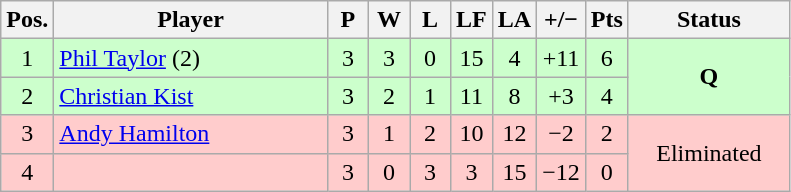<table class="wikitable" style="text-align:center; margin: 1em auto 1em auto, align:left">
<tr>
<th width=20>Pos.</th>
<th width=175>Player</th>
<th width=20>P</th>
<th width=20>W</th>
<th width=20>L</th>
<th width=20>LF</th>
<th width=20>LA</th>
<th width=20>+/−</th>
<th width=20>Pts</th>
<th width=100>Status</th>
</tr>
<tr style="background:#CCFFCC;">
<td>1</td>
<td style="text-align:left;"> <a href='#'>Phil Taylor</a> (2)</td>
<td>3</td>
<td>3</td>
<td>0</td>
<td>15</td>
<td>4</td>
<td>+11</td>
<td>6</td>
<td rowspan=2><strong>Q</strong></td>
</tr>
<tr style="background:#CCFFCC;">
<td>2</td>
<td style="text-align:left;"> <a href='#'>Christian Kist</a></td>
<td>3</td>
<td>2</td>
<td>1</td>
<td>11</td>
<td>8</td>
<td>+3</td>
<td>4</td>
</tr>
<tr style="background:#FFCCCC;">
<td>3</td>
<td style="text-align:left;"> <a href='#'>Andy Hamilton</a></td>
<td>3</td>
<td>1</td>
<td>2</td>
<td>10</td>
<td>12</td>
<td>−2</td>
<td>2</td>
<td rowspan=2>Eliminated</td>
</tr>
<tr style="background:#FFCCCC;">
<td>4</td>
<td style="text-align:left;"></td>
<td>3</td>
<td>0</td>
<td>3</td>
<td>3</td>
<td>15</td>
<td>−12</td>
<td>0</td>
</tr>
</table>
